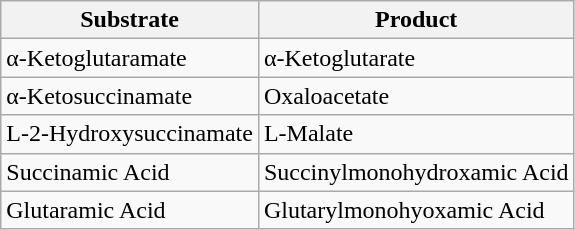<table class="wikitable">
<tr>
<th>Substrate</th>
<th>Product</th>
</tr>
<tr>
<td>α-Ketoglutaramate</td>
<td>α-Ketoglutarate</td>
</tr>
<tr>
<td>α-Ketosuccinamate</td>
<td>Oxaloacetate</td>
</tr>
<tr>
<td>L-2-Hydroxysuccinamate</td>
<td>L-Malate</td>
</tr>
<tr>
<td>Succinamic Acid</td>
<td>Succinylmonohydroxamic Acid</td>
</tr>
<tr>
<td>Glutaramic Acid</td>
<td>Glutarylmonohyoxamic Acid</td>
</tr>
</table>
